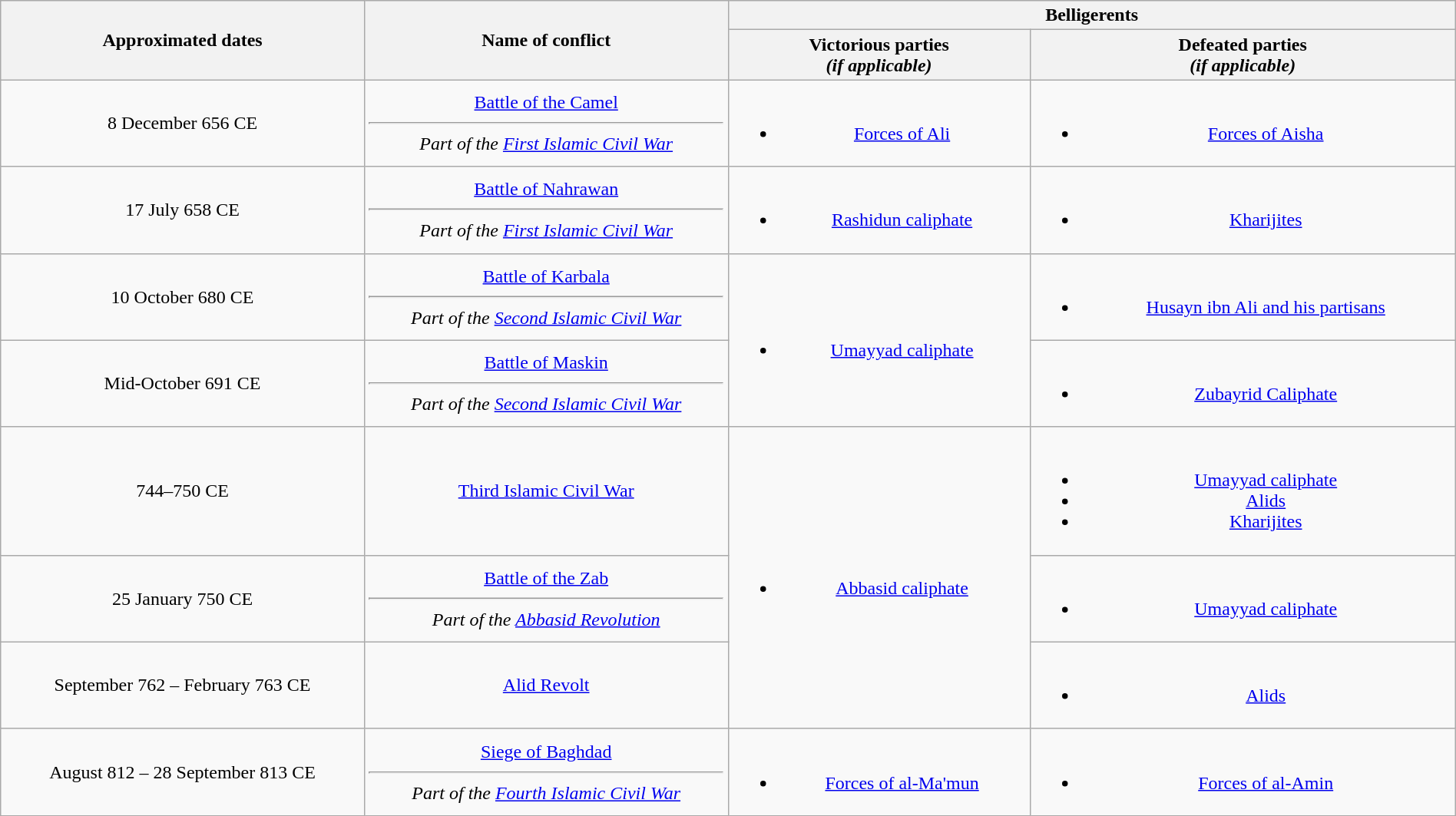<table class="wikitable"border="1"style="width:100%;text-align:center">
<tr>
<th rowspan="2"width="25%">Approximated dates</th>
<th rowspan="2"width="25%">Name of conflict</th>
<th colspan="2"width="50%">Belligerents</th>
</tr>
<tr>
<th>Victorious parties<br><em>(if applicable)</em></th>
<th>Defeated parties<br><em>(if applicable)</em></th>
</tr>
<tr>
<td>8 December 656 CE</td>
<td><a href='#'>Battle of the Camel</a><hr><em>Part of the <a href='#'>First Islamic Civil War</a></em></td>
<td><br><ul><li><a href='#'>Forces of Ali</a></li></ul></td>
<td><br><ul><li><a href='#'>Forces of Aisha</a></li></ul></td>
</tr>
<tr>
<td>17 July 658 CE</td>
<td><a href='#'>Battle of Nahrawan</a><hr><em>Part of the <a href='#'>First Islamic Civil War</a></em></td>
<td><br><ul><li><a href='#'>Rashidun caliphate</a></li></ul></td>
<td><br><ul><li><a href='#'>Kharijites</a></li></ul></td>
</tr>
<tr>
<td>10 October 680 CE</td>
<td><a href='#'>Battle of Karbala</a><hr><em>Part of the <a href='#'>Second Islamic Civil War</a></em></td>
<td rowspan="2"><br><ul><li><a href='#'>Umayyad caliphate</a></li></ul></td>
<td><br><ul><li><a href='#'>Husayn ibn Ali and his partisans</a></li></ul></td>
</tr>
<tr>
<td>Mid-October 691 CE</td>
<td><a href='#'>Battle of Maskin</a><hr><em>Part of the <a href='#'>Second Islamic Civil War</a></em></td>
<td><br><ul><li><a href='#'>Zubayrid Caliphate</a></li></ul></td>
</tr>
<tr>
<td>744–750 CE</td>
<td><a href='#'>Third Islamic Civil War</a></td>
<td rowspan="3"><br><ul><li><a href='#'>Abbasid caliphate</a></li></ul></td>
<td><br><ul><li><a href='#'>Umayyad caliphate</a></li><li><a href='#'>Alids</a></li><li><a href='#'>Kharijites</a></li></ul></td>
</tr>
<tr>
<td>25 January 750 CE</td>
<td><a href='#'>Battle of the Zab</a><hr><em>Part of the <a href='#'>Abbasid Revolution</a></em></td>
<td><br><ul><li><a href='#'>Umayyad caliphate</a></li></ul></td>
</tr>
<tr>
<td>September 762 – February 763 CE</td>
<td><a href='#'>Alid Revolt</a></td>
<td><br><ul><li><a href='#'>Alids</a></li></ul></td>
</tr>
<tr>
<td>August 812 – 28 September 813 CE</td>
<td><a href='#'>Siege of Baghdad</a><hr><em>Part of the <a href='#'>Fourth Islamic Civil War</a></em></td>
<td><br><ul><li><a href='#'>Forces of al-Ma'mun</a></li></ul></td>
<td><br><ul><li><a href='#'>Forces of al-Amin</a></li></ul></td>
</tr>
</table>
